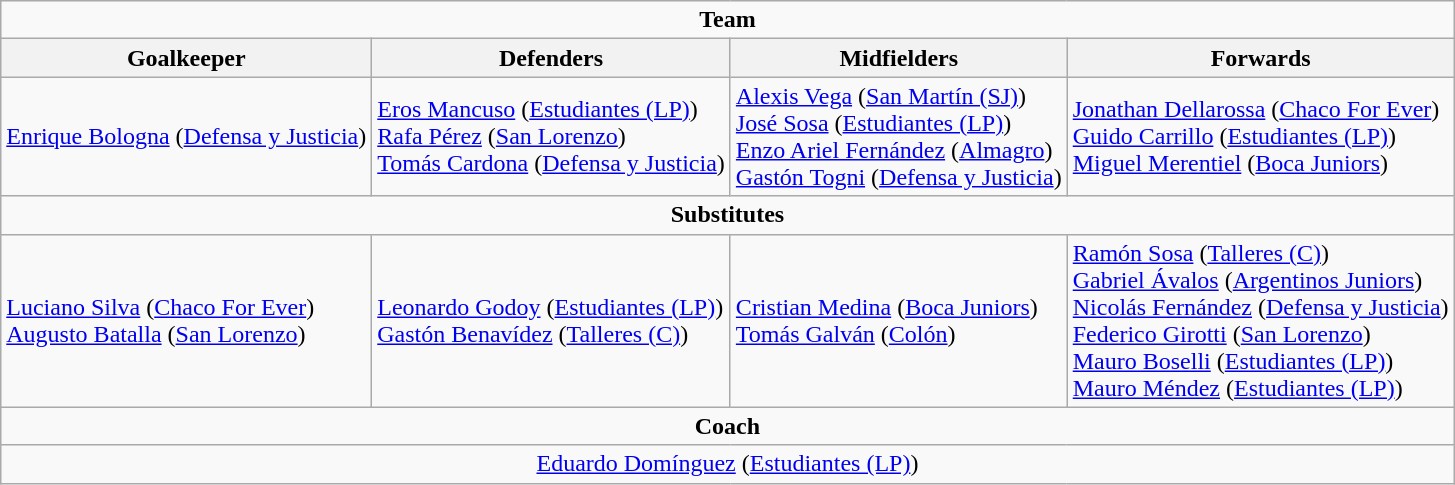<table class=wikitable>
<tr>
<td colspan=4 align=center><strong>Team</strong></td>
</tr>
<tr>
<th>Goalkeeper</th>
<th>Defenders</th>
<th>Midfielders</th>
<th>Forwards</th>
</tr>
<tr>
<td><a href='#'>Enrique Bologna</a> (<a href='#'>Defensa y Justicia</a>)</td>
<td><a href='#'>Eros Mancuso</a> (<a href='#'>Estudiantes (LP)</a>)<br><a href='#'>Rafa Pérez</a> (<a href='#'>San Lorenzo</a>)<br><a href='#'>Tomás Cardona</a> (<a href='#'>Defensa y Justicia</a>)</td>
<td><a href='#'>Alexis Vega</a> (<a href='#'>San Martín (SJ)</a>)<br><a href='#'>José Sosa</a> (<a href='#'>Estudiantes (LP)</a>)<br><a href='#'>Enzo Ariel Fernández</a> (<a href='#'>Almagro</a>)<br><a href='#'>Gastón Togni</a> (<a href='#'>Defensa y Justicia</a>)</td>
<td><a href='#'>Jonathan Dellarossa</a> (<a href='#'>Chaco For Ever</a>)<br><a href='#'>Guido Carrillo</a> (<a href='#'>Estudiantes (LP)</a>)<br><a href='#'>Miguel Merentiel</a> (<a href='#'>Boca Juniors</a>)</td>
</tr>
<tr>
<td colspan=4 align=center><strong>Substitutes</strong></td>
</tr>
<tr>
<td><a href='#'>Luciano Silva</a> (<a href='#'>Chaco For Ever</a>)<br><a href='#'>Augusto Batalla</a> (<a href='#'>San Lorenzo</a>)</td>
<td><a href='#'>Leonardo Godoy</a> (<a href='#'>Estudiantes (LP)</a>)<br><a href='#'>Gastón Benavídez</a> (<a href='#'>Talleres (C)</a>)</td>
<td><a href='#'>Cristian Medina</a> (<a href='#'>Boca Juniors</a>)<br><a href='#'>Tomás Galván</a> (<a href='#'>Colón</a>)</td>
<td><a href='#'>Ramón Sosa</a> (<a href='#'>Talleres (C)</a>)<br><a href='#'>Gabriel Ávalos</a> (<a href='#'>Argentinos Juniors</a>)<br><a href='#'>Nicolás Fernández</a> (<a href='#'>Defensa y Justicia</a>)<br><a href='#'>Federico Girotti</a> (<a href='#'>San Lorenzo</a>)<br><a href='#'>Mauro Boselli</a> (<a href='#'>Estudiantes (LP)</a>)<br><a href='#'>Mauro Méndez</a> (<a href='#'>Estudiantes (LP)</a>)</td>
</tr>
<tr>
<td colspan=4 align=center><strong>Coach</strong></td>
</tr>
<tr>
<td colspan=4 align=center><a href='#'>Eduardo Domínguez</a> (<a href='#'>Estudiantes (LP)</a>)</td>
</tr>
</table>
